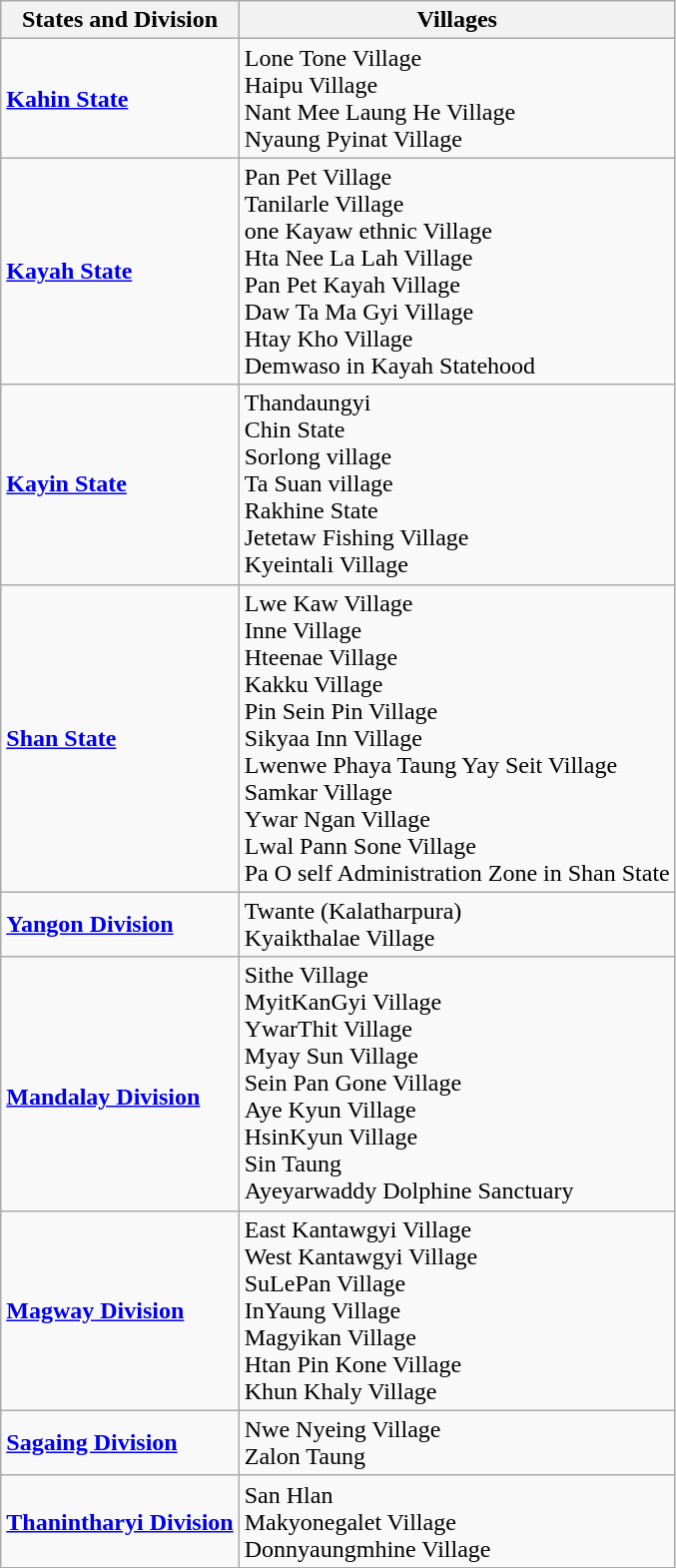<table class="wikitable">
<tr>
<th>States and Division</th>
<th>Villages</th>
</tr>
<tr>
<td><strong><a href='#'>Kahin State</a></strong></td>
<td>Lone Tone Village<br>Haipu Village<br>Nant Mee Laung He Village<br>Nyaung Pyinat Village</td>
</tr>
<tr>
<td><strong><a href='#'>Kayah State</a></strong></td>
<td>Pan Pet Village<br>Tanilarle Village<br>one Kayaw ethnic Village<br>Hta Nee La Lah Village<br>Pan Pet Kayah Village<br>Daw Ta Ma Gyi Village<br>Htay Kho Village<br>Demwaso in Kayah Statehood</td>
</tr>
<tr>
<td><strong><a href='#'>Kayin State</a></strong></td>
<td>Thandaungyi<br>Chin State<br>Sorlong village<br>Ta Suan village<br>Rakhine State<br>Jetetaw Fishing Village<br>Kyeintali Village</td>
</tr>
<tr>
<td><strong><a href='#'>Shan State</a></strong></td>
<td>Lwe Kaw Village<br>Inne Village<br>Hteenae Village<br>Kakku Village<br>Pin Sein Pin Village<br>Sikyaa Inn Village<br>Lwenwe Phaya Taung Yay Seit Village<br>Samkar Village<br>Ywar Ngan Village<br>Lwal Pann Sone Village<br>Pa O self Administration Zone in Shan State</td>
</tr>
<tr>
<td><strong><a href='#'>Yangon Division</a></strong></td>
<td>Twante (Kalatharpura)<br>Kyaikthalae Village</td>
</tr>
<tr>
<td><br><strong><a href='#'>Mandalay Division</a></strong></td>
<td>Sithe Village<br>MyitKanGyi Village<br>YwarThit Village<br>Myay Sun Village<br>Sein Pan Gone Village<br>Aye Kyun Village<br>HsinKyun Village<br>Sin Taung<br>Ayeyarwaddy Dolphine Sanctuary</td>
</tr>
<tr>
<td><strong><a href='#'>Magway Division</a></strong></td>
<td>East Kantawgyi Village<br>West Kantawgyi  Village<br>SuLePan Village<br>InYaung Village<br>Magyikan Village<br>Htan Pin Kone Village<br>Khun Khaly Village</td>
</tr>
<tr>
<td><strong><a href='#'>Sagaing Division</a></strong></td>
<td>Nwe Nyeing Village<br>Zalon Taung</td>
</tr>
<tr>
<td><strong><a href='#'>Thanintharyi Division</a></strong></td>
<td>San Hlan<br>Makyonegalet Village<br>Donnyaungmhine Village</td>
</tr>
</table>
